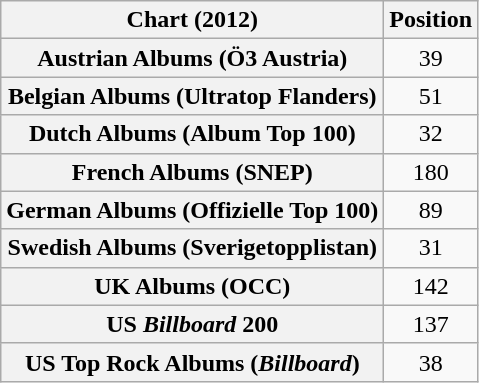<table class="wikitable sortable plainrowheaders" style="text-align:center">
<tr>
<th scope="col">Chart (2012)</th>
<th scope="col">Position</th>
</tr>
<tr>
<th scope="row">Austrian Albums (Ö3 Austria)</th>
<td>39</td>
</tr>
<tr>
<th scope="row">Belgian Albums (Ultratop Flanders)</th>
<td>51</td>
</tr>
<tr>
<th scope="row">Dutch Albums (Album Top 100)</th>
<td>32</td>
</tr>
<tr>
<th scope="row">French Albums (SNEP)</th>
<td>180</td>
</tr>
<tr>
<th scope="row">German Albums (Offizielle Top 100)</th>
<td>89</td>
</tr>
<tr>
<th scope="row">Swedish Albums (Sverigetopplistan)</th>
<td>31</td>
</tr>
<tr>
<th scope="row">UK Albums (OCC)</th>
<td>142</td>
</tr>
<tr>
<th scope="row">US <em>Billboard</em> 200</th>
<td>137</td>
</tr>
<tr>
<th scope="row">US Top Rock Albums (<em>Billboard</em>)</th>
<td>38</td>
</tr>
</table>
